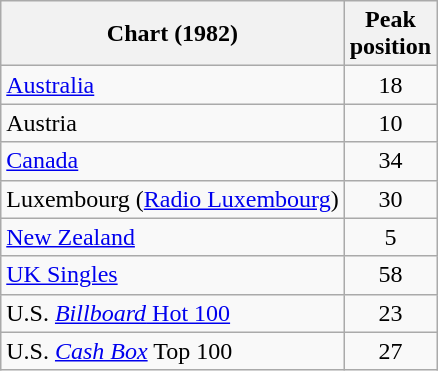<table class="wikitable sortable">
<tr>
<th align="left">Chart (1982)</th>
<th align="left">Peak<br>position</th>
</tr>
<tr>
<td align="left"><a href='#'>Australia</a></td>
<td style="text-align:center;">18</td>
</tr>
<tr>
<td align="left">Austria</td>
<td style="text-align:center;">10</td>
</tr>
<tr>
<td align="left"><a href='#'>Canada</a></td>
<td style="text-align:center;">34</td>
</tr>
<tr>
<td>Luxembourg (<a href='#'>Radio Luxembourg</a>)</td>
<td align="center">30</td>
</tr>
<tr>
<td align="left"><a href='#'>New Zealand</a></td>
<td style="text-align:center;">5</td>
</tr>
<tr>
<td align="left"><a href='#'>UK Singles</a></td>
<td style="text-align:center;">58</td>
</tr>
<tr>
<td align="left">U.S. <a href='#'><em>Billboard</em> Hot 100</a></td>
<td style="text-align:center;">23</td>
</tr>
<tr>
<td align="left">U.S. <em><a href='#'>Cash Box</a></em> Top 100</td>
<td style="text-align:center;">27</td>
</tr>
</table>
